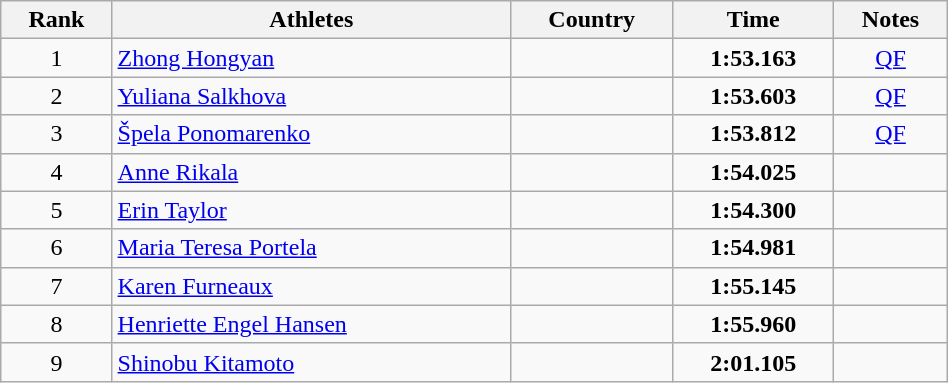<table class="wikitable sortable" width=50% style="text-align:center">
<tr>
<th>Rank</th>
<th>Athletes</th>
<th>Country</th>
<th>Time</th>
<th>Notes</th>
</tr>
<tr>
<td>1</td>
<td align=left><a href='#'>Zhong Hongyan</a></td>
<td align=left></td>
<td><strong>1:53.163</strong></td>
<td><a href='#'>QF</a></td>
</tr>
<tr>
<td>2</td>
<td align=left><a href='#'>Yuliana Salkhova</a></td>
<td align=left></td>
<td><strong>1:53.603</strong></td>
<td><a href='#'>QF</a></td>
</tr>
<tr>
<td>3</td>
<td align=left><a href='#'>Špela Ponomarenko</a></td>
<td align=left></td>
<td><strong>1:53.812</strong></td>
<td><a href='#'>QF</a></td>
</tr>
<tr>
<td>4</td>
<td align=left><a href='#'>Anne Rikala</a></td>
<td align=left></td>
<td><strong>1:54.025</strong></td>
<td></td>
</tr>
<tr>
<td>5</td>
<td align=left><a href='#'>Erin Taylor</a></td>
<td align=left></td>
<td><strong>1:54.300</strong></td>
<td></td>
</tr>
<tr>
<td>6</td>
<td align=left><a href='#'>Maria Teresa Portela</a></td>
<td align=left></td>
<td><strong>1:54.981</strong></td>
<td></td>
</tr>
<tr>
<td>7</td>
<td align=left><a href='#'>Karen Furneaux</a></td>
<td align=left></td>
<td><strong>1:55.145</strong></td>
<td></td>
</tr>
<tr>
<td>8</td>
<td align=left><a href='#'>Henriette Engel Hansen</a></td>
<td align=left></td>
<td><strong>1:55.960</strong></td>
<td></td>
</tr>
<tr>
<td>9</td>
<td align=left><a href='#'>Shinobu Kitamoto</a></td>
<td align=left></td>
<td><strong>2:01.105</strong></td>
<td></td>
</tr>
</table>
